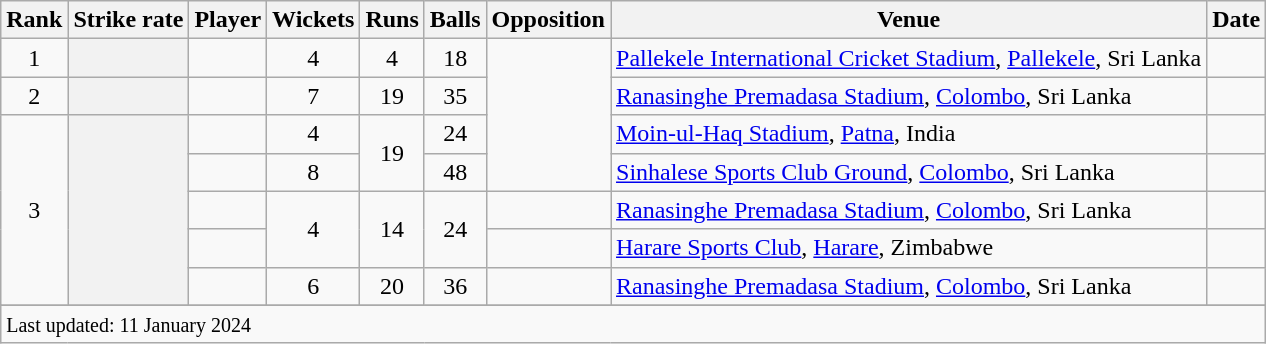<table class="wikitable plainrowheaders sortable">
<tr>
<th scope=col>Rank</th>
<th scope=col>Strike rate</th>
<th scope=col>Player</th>
<th scope=col>Wickets</th>
<th scope=col>Runs</th>
<th scope=col>Balls</th>
<th scope=col>Opposition</th>
<th scope=col>Venue</th>
<th scope=col>Date</th>
</tr>
<tr>
<td align=center>1</td>
<th scope=row style=text-align:center;></th>
<td></td>
<td align=center>4</td>
<td align=center>4</td>
<td align=center>18</td>
<td rowspan=4></td>
<td><a href='#'>Pallekele International Cricket Stadium</a>, <a href='#'>Pallekele</a>, Sri Lanka</td>
<td></td>
</tr>
<tr>
<td align=center>2</td>
<th scope=row style=text-align:center;></th>
<td></td>
<td align=center>7</td>
<td align=center>19</td>
<td align=center>35</td>
<td><a href='#'>Ranasinghe Premadasa Stadium</a>, <a href='#'>Colombo</a>, Sri Lanka</td>
<td></td>
</tr>
<tr>
<td align=center rowspan=5>3</td>
<th scope=row style=text-align:center; rowspan=5></th>
<td></td>
<td align=center>4</td>
<td align=center rowspan=2>19</td>
<td align=center>24</td>
<td><a href='#'>Moin-ul-Haq Stadium</a>, <a href='#'>Patna</a>, India</td>
<td></td>
</tr>
<tr>
<td></td>
<td align=center>8</td>
<td align=center>48</td>
<td><a href='#'>Sinhalese Sports Club Ground</a>, <a href='#'>Colombo</a>, Sri Lanka</td>
<td></td>
</tr>
<tr>
<td></td>
<td align=center rowspan=2>4</td>
<td align=center rowspan=2>14</td>
<td align=center rowspan=2>24</td>
<td></td>
<td><a href='#'>Ranasinghe Premadasa Stadium</a>, <a href='#'>Colombo</a>, Sri Lanka</td>
<td></td>
</tr>
<tr>
<td></td>
<td></td>
<td><a href='#'>Harare Sports Club</a>, <a href='#'>Harare</a>, Zimbabwe</td>
<td></td>
</tr>
<tr>
<td></td>
<td align=center>6</td>
<td align=center>20</td>
<td align=center>36</td>
<td></td>
<td><a href='#'>Ranasinghe Premadasa Stadium</a>, <a href='#'>Colombo</a>, Sri Lanka</td>
<td></td>
</tr>
<tr>
</tr>
<tr class=sortbottom>
<td colspan=9><small>Last updated: 11 January 2024</small></td>
</tr>
</table>
